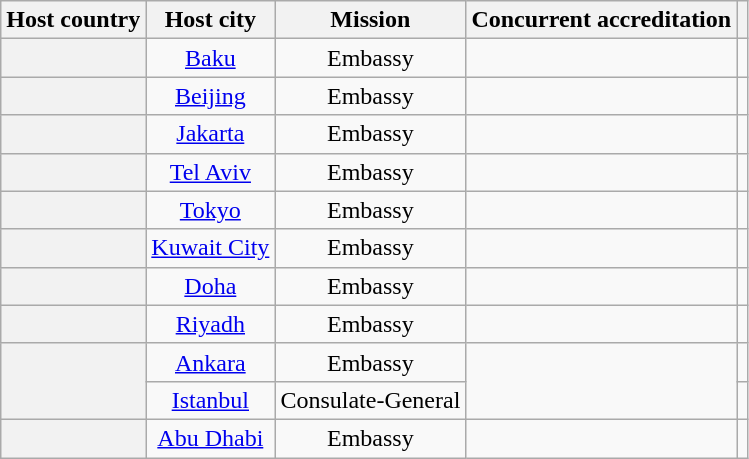<table class="wikitable plainrowheaders" style="text-align:center;">
<tr>
<th scope="col">Host country</th>
<th scope="col">Host city</th>
<th scope="col">Mission</th>
<th scope="col">Concurrent accreditation</th>
<th scope="col"></th>
</tr>
<tr>
<th scope="row"></th>
<td><a href='#'>Baku</a></td>
<td>Embassy</td>
<td></td>
<td></td>
</tr>
<tr>
<th scope="row"></th>
<td><a href='#'>Beijing</a></td>
<td>Embassy</td>
<td></td>
<td></td>
</tr>
<tr>
<th scope="row"></th>
<td><a href='#'>Jakarta</a></td>
<td>Embassy</td>
<td></td>
<td></td>
</tr>
<tr>
<th scope="row"></th>
<td><a href='#'>Tel Aviv</a></td>
<td>Embassy</td>
<td></td>
<td></td>
</tr>
<tr>
<th scope="row"></th>
<td><a href='#'>Tokyo</a></td>
<td>Embassy</td>
<td></td>
<td></td>
</tr>
<tr>
<th scope="row"></th>
<td><a href='#'>Kuwait City</a></td>
<td>Embassy</td>
<td></td>
<td></td>
</tr>
<tr>
<th scope="row"></th>
<td><a href='#'>Doha</a></td>
<td>Embassy</td>
<td></td>
<td></td>
</tr>
<tr>
<th scope="row"></th>
<td><a href='#'>Riyadh</a></td>
<td>Embassy</td>
<td></td>
<td></td>
</tr>
<tr>
<th scope="row" rowspan="2"></th>
<td><a href='#'>Ankara</a></td>
<td>Embassy</td>
<td rowspan="2"></td>
<td></td>
</tr>
<tr>
<td><a href='#'>Istanbul</a></td>
<td>Consulate-General</td>
<td></td>
</tr>
<tr>
<th scope="row"></th>
<td><a href='#'>Abu Dhabi</a></td>
<td>Embassy</td>
<td></td>
<td></td>
</tr>
</table>
